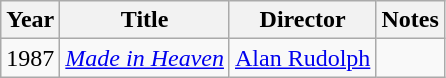<table class="wikitable">
<tr>
<th>Year</th>
<th>Title</th>
<th>Director</th>
<th>Notes</th>
</tr>
<tr>
<td>1987</td>
<td><em><a href='#'>Made in Heaven</a></em></td>
<td><a href='#'>Alan Rudolph</a></td>
<td></td>
</tr>
</table>
